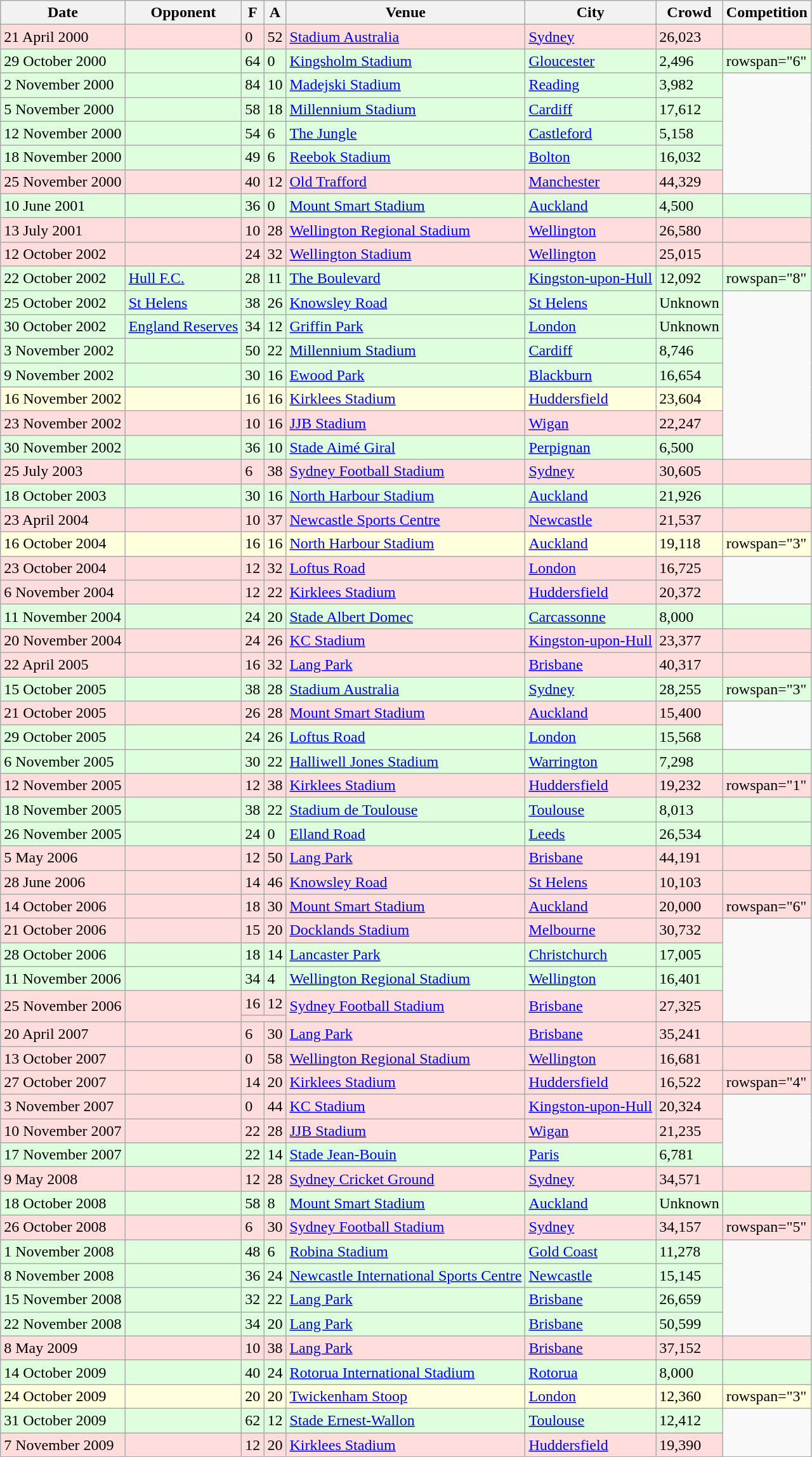<table class="wikitable sortable">
<tr>
<th>Date</th>
<th>Opponent</th>
<th>F</th>
<th>A</th>
<th>Venue</th>
<th>City</th>
<th>Crowd</th>
<th>Competition</th>
</tr>
<tr style="background:#ffdddd;">
<td>21 April 2000</td>
<td></td>
<td>0</td>
<td>52</td>
<td><a href='#'>Stadium Australia</a></td>
<td><a href='#'>Sydney</a></td>
<td>26,023</td>
<td></td>
</tr>
<tr style="background:#ddffdd;">
<td>29 October 2000</td>
<td></td>
<td>64</td>
<td>0</td>
<td><a href='#'>Kingsholm Stadium</a></td>
<td><a href='#'>Gloucester</a></td>
<td>2,496</td>
<td>rowspan="6" </td>
</tr>
<tr style="background:#ddffdd;">
<td>2 November 2000</td>
<td></td>
<td>84</td>
<td>10</td>
<td><a href='#'>Madejski Stadium</a></td>
<td><a href='#'>Reading</a></td>
<td>3,982</td>
</tr>
<tr style="background:#ddffdd;">
<td>5 November 2000</td>
<td></td>
<td>58</td>
<td>18</td>
<td><a href='#'>Millennium Stadium</a></td>
<td><a href='#'>Cardiff</a></td>
<td>17,612</td>
</tr>
<tr style="background:#ddffdd;">
<td>12 November 2000</td>
<td></td>
<td>54</td>
<td>6</td>
<td><a href='#'>The Jungle</a></td>
<td><a href='#'>Castleford</a></td>
<td>5,158</td>
</tr>
<tr style="background:#ddffdd;">
<td>18 November 2000</td>
<td></td>
<td>49</td>
<td>6</td>
<td><a href='#'>Reebok Stadium</a></td>
<td><a href='#'>Bolton</a></td>
<td>16,032</td>
</tr>
<tr style="background:#ffdddd;">
<td>25 November 2000</td>
<td></td>
<td>40</td>
<td>12</td>
<td><a href='#'>Old Trafford</a></td>
<td><a href='#'>Manchester</a></td>
<td>44,329</td>
</tr>
<tr style="background:#ddffdd;">
<td>10 June 2001</td>
<td></td>
<td>36</td>
<td>0</td>
<td><a href='#'>Mount Smart Stadium</a></td>
<td><a href='#'>Auckland</a></td>
<td>4,500</td>
<td></td>
</tr>
<tr style="background:#ffdddd;">
<td>13 July 2001</td>
<td></td>
<td>10</td>
<td>28</td>
<td><a href='#'>Wellington Regional Stadium</a></td>
<td><a href='#'>Wellington</a></td>
<td>26,580</td>
<td></td>
</tr>
<tr style="background:#ffdddd;">
<td>12 October 2002</td>
<td></td>
<td>24</td>
<td>32</td>
<td><a href='#'>Wellington Stadium</a></td>
<td><a href='#'>Wellington</a></td>
<td>25,015</td>
<td></td>
</tr>
<tr style="background:#ddffdd;">
<td>22 October 2002</td>
<td> <a href='#'>Hull F.C.</a></td>
<td>28</td>
<td>11</td>
<td><a href='#'>The Boulevard</a></td>
<td><a href='#'>Kingston-upon-Hull</a></td>
<td>12,092</td>
<td>rowspan="8" </td>
</tr>
<tr style="background:#ddffdd;">
<td>25 October 2002</td>
<td> <a href='#'>St Helens</a></td>
<td>38</td>
<td>26</td>
<td><a href='#'>Knowsley Road</a></td>
<td><a href='#'>St Helens</a></td>
<td>Unknown</td>
</tr>
<tr style="background:#ddffdd;">
<td>30 October 2002</td>
<td> <a href='#'>England Reserves</a></td>
<td>34</td>
<td>12</td>
<td><a href='#'>Griffin Park</a></td>
<td><a href='#'>London</a></td>
<td>Unknown</td>
</tr>
<tr style="background:#ddffdd;">
<td>3 November 2002</td>
<td></td>
<td>50</td>
<td>22</td>
<td><a href='#'>Millennium Stadium</a></td>
<td><a href='#'>Cardiff</a></td>
<td>8,746</td>
</tr>
<tr style="background:#ddffdd;">
<td>9 November 2002</td>
<td></td>
<td>30</td>
<td>16</td>
<td><a href='#'>Ewood Park</a></td>
<td><a href='#'>Blackburn</a></td>
<td>16,654</td>
</tr>
<tr style="background:#ffffdd;">
<td>16 November 2002</td>
<td></td>
<td>16</td>
<td>16</td>
<td><a href='#'>Kirklees Stadium</a></td>
<td><a href='#'>Huddersfield</a></td>
<td>23,604</td>
</tr>
<tr style="background:#ffdddd;">
<td>23 November 2002</td>
<td></td>
<td>10</td>
<td>16</td>
<td><a href='#'>JJB Stadium</a></td>
<td><a href='#'>Wigan</a></td>
<td>22,247</td>
</tr>
<tr style="background:#ddffdd;">
<td>30 November 2002</td>
<td></td>
<td>36</td>
<td>10</td>
<td><a href='#'>Stade Aimé Giral</a></td>
<td><a href='#'>Perpignan</a></td>
<td>6,500</td>
</tr>
<tr style="background:#ffdddd;">
<td>25 July 2003</td>
<td></td>
<td>6</td>
<td>38</td>
<td><a href='#'>Sydney Football Stadium</a></td>
<td><a href='#'>Sydney</a></td>
<td>30,605</td>
<td></td>
</tr>
<tr style="background:#ddffdd;">
<td>18 October 2003</td>
<td></td>
<td>30</td>
<td>16</td>
<td><a href='#'>North Harbour Stadium</a></td>
<td><a href='#'>Auckland</a></td>
<td>21,926</td>
<td></td>
</tr>
<tr style="background:#ffdddd;">
<td>23 April 2004</td>
<td></td>
<td>10</td>
<td>37</td>
<td><a href='#'>Newcastle Sports Centre</a></td>
<td><a href='#'>Newcastle</a></td>
<td>21,537</td>
<td></td>
</tr>
<tr style="background:#ffffdd;">
<td>16 October 2004</td>
<td></td>
<td>16</td>
<td>16</td>
<td><a href='#'>North Harbour Stadium</a></td>
<td><a href='#'>Auckland</a></td>
<td>19,118</td>
<td>rowspan="3" </td>
</tr>
<tr style="background:#ffdddd;">
<td>23 October 2004</td>
<td></td>
<td>12</td>
<td>32</td>
<td><a href='#'>Loftus Road</a></td>
<td><a href='#'>London</a></td>
<td>16,725</td>
</tr>
<tr style="background:#ffdddd;">
<td>6 November 2004</td>
<td></td>
<td>12</td>
<td>22</td>
<td><a href='#'>Kirklees Stadium</a></td>
<td><a href='#'>Huddersfield</a></td>
<td>20,372</td>
</tr>
<tr style="background:#ddffdd;">
<td>11 November 2004</td>
<td></td>
<td>24</td>
<td>20</td>
<td><a href='#'>Stade Albert Domec</a></td>
<td><a href='#'>Carcassonne</a></td>
<td>8,000</td>
<td></td>
</tr>
<tr style="background:#ffdddd;">
<td>20 November 2004</td>
<td></td>
<td>24</td>
<td>26</td>
<td><a href='#'>KC Stadium</a></td>
<td><a href='#'>Kingston-upon-Hull</a></td>
<td>23,377</td>
<td></td>
</tr>
<tr style="background:#ffdddd;">
<td>22 April 2005</td>
<td></td>
<td>16</td>
<td>32</td>
<td><a href='#'>Lang Park</a></td>
<td><a href='#'>Brisbane</a></td>
<td>40,317</td>
<td></td>
</tr>
<tr style="background:#ddffdd;">
<td>15 October 2005</td>
<td></td>
<td>38</td>
<td>28</td>
<td><a href='#'>Stadium Australia</a></td>
<td><a href='#'>Sydney</a></td>
<td>28,255</td>
<td>rowspan="3" </td>
</tr>
<tr style="background:#ffdddd;">
<td>21 October 2005</td>
<td></td>
<td>26</td>
<td>28</td>
<td><a href='#'>Mount Smart Stadium</a></td>
<td><a href='#'>Auckland</a></td>
<td>15,400</td>
</tr>
<tr style="background:#ddffdd;">
<td>29 October 2005</td>
<td></td>
<td>24</td>
<td>26</td>
<td><a href='#'>Loftus Road</a></td>
<td><a href='#'>London</a></td>
<td>15,568</td>
</tr>
<tr style="background:#ddffdd;">
<td>6 November 2005</td>
<td></td>
<td>30</td>
<td>22</td>
<td><a href='#'>Halliwell Jones Stadium</a></td>
<td><a href='#'>Warrington</a></td>
<td>7,298</td>
<td></td>
</tr>
<tr style="background:#ffdddd;">
<td>12 November 2005</td>
<td></td>
<td>12</td>
<td>38</td>
<td><a href='#'>Kirklees Stadium</a></td>
<td><a href='#'>Huddersfield</a></td>
<td>19,232</td>
<td>rowspan="1" </td>
</tr>
<tr style="background:#ddffdd;">
<td>18 November 2005</td>
<td></td>
<td>38</td>
<td>22</td>
<td><a href='#'>Stadium de Toulouse</a></td>
<td><a href='#'>Toulouse</a></td>
<td>8,013</td>
<td></td>
</tr>
<tr style="background:#ddffdd;">
<td>26 November 2005</td>
<td></td>
<td>24</td>
<td>0</td>
<td><a href='#'>Elland Road</a></td>
<td><a href='#'>Leeds</a></td>
<td>26,534</td>
<td></td>
</tr>
<tr style="background:#ffdddd;">
<td>5 May 2006</td>
<td></td>
<td>12</td>
<td>50</td>
<td><a href='#'>Lang Park</a></td>
<td><a href='#'>Brisbane</a></td>
<td>44,191</td>
<td></td>
</tr>
<tr style="background:#ffdddd;">
<td>28 June 2006</td>
<td></td>
<td>14</td>
<td>46</td>
<td><a href='#'>Knowsley Road</a></td>
<td><a href='#'>St Helens</a></td>
<td>10,103</td>
<td></td>
</tr>
<tr style="background:#ffdddd;">
<td>14 October 2006</td>
<td></td>
<td>18</td>
<td>30</td>
<td><a href='#'>Mount Smart Stadium</a></td>
<td><a href='#'>Auckland</a></td>
<td>20,000</td>
<td>rowspan="6" </td>
</tr>
<tr style="background:#ffdddd;">
<td>21 October 2006</td>
<td></td>
<td>15</td>
<td>20</td>
<td><a href='#'>Docklands Stadium</a></td>
<td><a href='#'>Melbourne</a></td>
<td>30,732</td>
</tr>
<tr style="background:#ddffdd;">
<td>28 October 2006</td>
<td></td>
<td>18</td>
<td>14</td>
<td><a href='#'>Lancaster Park</a></td>
<td><a href='#'>Christchurch</a></td>
<td>17,005</td>
</tr>
<tr style="background:#ddffdd;">
<td>11 November 2006</td>
<td></td>
<td>34</td>
<td>4</td>
<td><a href='#'>Wellington Regional Stadium</a></td>
<td><a href='#'>Wellington</a></td>
<td>16,401</td>
</tr>
<tr style="background:#ffdddd;">
<td rowspan="2">25 November 2006</td>
<td rowspan="2"></td>
<td>16</td>
<td>12</td>
<td rowspan="2"><a href='#'>Sydney Football Stadium</a></td>
<td rowspan="2"><a href='#'>Brisbane</a></td>
<td rowspan="2">27,325</td>
</tr>
<tr style="background:#ffdddd;">
<td colspan="2"></td>
</tr>
<tr style="background:#ffdddd;">
<td>20 April 2007</td>
<td></td>
<td>6</td>
<td>30</td>
<td><a href='#'>Lang Park</a></td>
<td><a href='#'>Brisbane</a></td>
<td>35,241</td>
<td></td>
</tr>
<tr style="background:#ffdddd;">
<td>13 October 2007</td>
<td></td>
<td>0</td>
<td>58</td>
<td><a href='#'>Wellington Regional Stadium</a></td>
<td><a href='#'>Wellington</a></td>
<td>16,681</td>
<td></td>
</tr>
<tr style="background:#ffdddd;">
<td>27 October 2007</td>
<td></td>
<td>14</td>
<td>20</td>
<td><a href='#'>Kirklees Stadium</a></td>
<td><a href='#'>Huddersfield</a></td>
<td>16,522</td>
<td>rowspan="4" </td>
</tr>
<tr style="background:#ffdddd;">
<td>3 November 2007</td>
<td></td>
<td>0</td>
<td>44</td>
<td><a href='#'>KC Stadium</a></td>
<td><a href='#'>Kingston-upon-Hull</a></td>
<td>20,324</td>
</tr>
<tr style="background:#ffdddd;">
<td>10 November 2007</td>
<td></td>
<td>22</td>
<td>28</td>
<td><a href='#'>JJB Stadium</a></td>
<td><a href='#'>Wigan</a></td>
<td>21,235</td>
</tr>
<tr style="background:#ddffdd;">
<td>17 November 2007</td>
<td></td>
<td>22</td>
<td>14</td>
<td><a href='#'>Stade Jean-Bouin</a></td>
<td><a href='#'>Paris</a></td>
<td>6,781</td>
</tr>
<tr style="background:#ffdddd;">
<td>9 May 2008</td>
<td></td>
<td>12</td>
<td>28</td>
<td><a href='#'>Sydney Cricket Ground</a></td>
<td><a href='#'>Sydney</a></td>
<td>34,571</td>
<td></td>
</tr>
<tr style="background:#ddffdd;">
<td>18 October 2008</td>
<td></td>
<td>58</td>
<td>8</td>
<td><a href='#'>Mount Smart Stadium</a></td>
<td><a href='#'>Auckland</a></td>
<td>Unknown</td>
<td></td>
</tr>
<tr style="background:#ffdddd;">
<td>26 October 2008</td>
<td></td>
<td>6</td>
<td>30</td>
<td><a href='#'>Sydney Football Stadium</a></td>
<td><a href='#'>Sydney</a></td>
<td>34,157</td>
<td>rowspan="5" </td>
</tr>
<tr style="background:#ddffdd;">
<td>1 November 2008</td>
<td></td>
<td>48</td>
<td>6</td>
<td><a href='#'>Robina Stadium</a></td>
<td><a href='#'>Gold Coast</a></td>
<td>11,278</td>
</tr>
<tr style="background:#ddffdd;">
<td>8 November 2008</td>
<td></td>
<td>36</td>
<td>24</td>
<td><a href='#'>Newcastle International Sports Centre</a></td>
<td><a href='#'>Newcastle</a></td>
<td>15,145</td>
</tr>
<tr style="background:#ddffdd;">
<td>15 November 2008</td>
<td></td>
<td>32</td>
<td>22</td>
<td><a href='#'>Lang Park</a></td>
<td><a href='#'>Brisbane</a></td>
<td>26,659</td>
</tr>
<tr style="background:#ddffdd;">
<td>22 November 2008</td>
<td></td>
<td>34</td>
<td>20</td>
<td><a href='#'>Lang Park</a></td>
<td><a href='#'>Brisbane</a></td>
<td>50,599</td>
</tr>
<tr style="background:#ffdddd;">
<td>8 May 2009</td>
<td></td>
<td>10</td>
<td>38</td>
<td><a href='#'>Lang Park</a></td>
<td><a href='#'>Brisbane</a></td>
<td>37,152</td>
<td></td>
</tr>
<tr style="background:#ddffdd;">
<td>14 October 2009</td>
<td></td>
<td>40</td>
<td>24</td>
<td><a href='#'>Rotorua International Stadium</a></td>
<td><a href='#'>Rotorua</a></td>
<td>8,000</td>
<td></td>
</tr>
<tr style="background:#ffffdd;">
<td>24 October 2009</td>
<td></td>
<td>20</td>
<td>20</td>
<td><a href='#'>Twickenham Stoop</a></td>
<td><a href='#'>London</a></td>
<td>12,360</td>
<td>rowspan="3" </td>
</tr>
<tr style="background:#ddffdd;">
<td>31 October 2009</td>
<td></td>
<td>62</td>
<td>12</td>
<td><a href='#'>Stade Ernest-Wallon</a></td>
<td><a href='#'>Toulouse</a></td>
<td>12,412</td>
</tr>
<tr style="background:#ffdddd;">
<td>7 November 2009</td>
<td></td>
<td>12</td>
<td>20</td>
<td><a href='#'>Kirklees Stadium</a></td>
<td><a href='#'>Huddersfield</a></td>
<td>19,390</td>
</tr>
</table>
